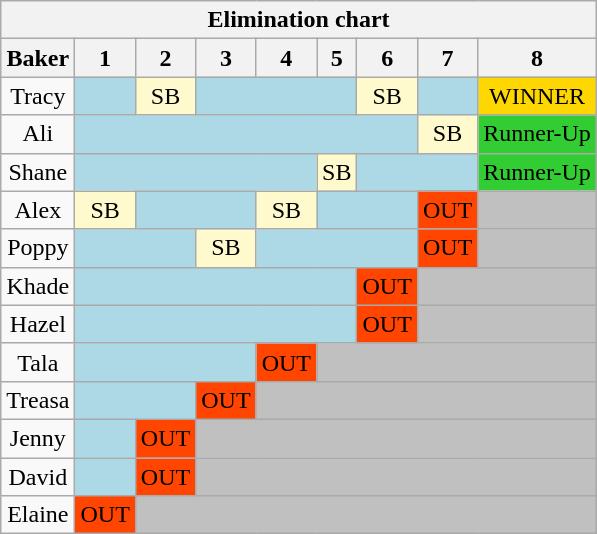<table class="wikitable" style="text-align:center">
<tr>
<th colspan="16">Elimination chart</th>
</tr>
<tr>
<th>Baker</th>
<th>1</th>
<th>2</th>
<th>3</th>
<th>4</th>
<th>5</th>
<th>6</th>
<th>7</th>
<th>8</th>
</tr>
<tr>
<td>Tracy</td>
<td style="background:Lightblue;"></td>
<td style="background:LemonChiffon;">SB</td>
<td colspan="3" style="background:Lightblue;"></td>
<td style="background:LemonChiffon;">SB</td>
<td style="background:Lightblue;"></td>
<td style="background:gold;">WINNER</td>
</tr>
<tr>
<td>Ali</td>
<td colspan="6" style="background:Lightblue;"></td>
<td style="background:LemonChiffon;">SB</td>
<td style="background:limegreen;">Runner-Up</td>
</tr>
<tr>
<td>Shane</td>
<td colspan="4" style="background:Lightblue;"></td>
<td style="background:LemonChiffon;">SB</td>
<td colspan="2" style="background:Lightblue;"></td>
<td style="background:limegreen;">Runner-Up</td>
</tr>
<tr>
<td>Alex</td>
<td style="background:LemonChiffon;">SB</td>
<td colspan="2" style="background:Lightblue;"></td>
<td style="background:LemonChiffon;">SB</td>
<td colspan="2" style="background:Lightblue;"></td>
<td style="background:OrangeRed;">OUT</td>
<td style="background:Silver;"></td>
</tr>
<tr>
<td>Poppy</td>
<td colspan="2" style="background:Lightblue;"></td>
<td style="background:LemonChiffon;">SB</td>
<td colspan="3" style="background:Lightblue;"></td>
<td style="background:OrangeRed;">OUT</td>
<td style="background:Silver;"></td>
</tr>
<tr>
<td>Khade</td>
<td colspan="5" style="background:Lightblue;"></td>
<td style="background:OrangeRed;">OUT</td>
<td colspan="2" style="background:Silver;"></td>
</tr>
<tr>
<td>Hazel</td>
<td colspan="5" style="background:Lightblue;"></td>
<td style="background:OrangeRed;">OUT</td>
<td colspan="3" style="background:Silver;"></td>
</tr>
<tr>
<td>Tala</td>
<td colspan="3" style="background:Lightblue;"></td>
<td style="background:OrangeRed;">OUT</td>
<td colspan="4" style="background:Silver;"></td>
</tr>
<tr>
<td>Treasa</td>
<td colspan="2" style="background:Lightblue;"></td>
<td style="background:OrangeRed;">OUT</td>
<td colspan="5" style="background:Silver;"></td>
</tr>
<tr>
<td>Jenny</td>
<td style="background:Lightblue;"></td>
<td style="background:OrangeRed;">OUT</td>
<td colspan="6" style="background:Silver;"></td>
</tr>
<tr>
<td>David</td>
<td style="background:Lightblue;"></td>
<td style="background:OrangeRed;">OUT</td>
<td colspan="6" style="background:Silver;"></td>
</tr>
<tr>
<td>Elaine</td>
<td style="background:OrangeRed;">OUT</td>
<td colspan="7" style="background:Silver;"></td>
</tr>
</table>
